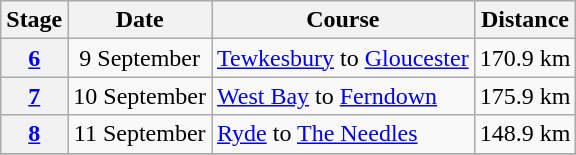<table class="wikitable">
<tr>
<th scope="col">Stage</th>
<th scope="col">Date</th>
<th scope="col">Course</th>
<th scope="col">Distance</th>
</tr>
<tr>
<th scope="row"><a href='#'>6</a></th>
<td style="text-align:center;">9 September</td>
<td><a href='#'>Tewkesbury</a> to <a href='#'>Gloucester</a></td>
<td>170.9 km</td>
</tr>
<tr>
<th scope="row"><a href='#'>7</a></th>
<td style="text-align:center;">10 September</td>
<td><a href='#'>West Bay</a> to <a href='#'>Ferndown</a></td>
<td>175.9 km</td>
</tr>
<tr>
<th scope="row"><a href='#'>8</a></th>
<td style="text-align:center;">11 September</td>
<td><a href='#'>Ryde</a> to <a href='#'>The Needles</a></td>
<td>148.9 km</td>
</tr>
<tr>
</tr>
</table>
